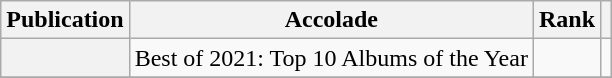<table class="sortable wikitable plainrowheaders  mw-collapsible">
<tr>
<th scope="col">Publication</th>
<th scope="col" class="unsortable">Accolade</th>
<th scope="col">Rank</th>
<th scope="col" class="unsortable"></th>
</tr>
<tr>
<th scope="row"><em></em></th>
<td>Best of 2021: Top 10 Albums of the Year</td>
<td></td>
<td></td>
</tr>
<tr>
</tr>
</table>
